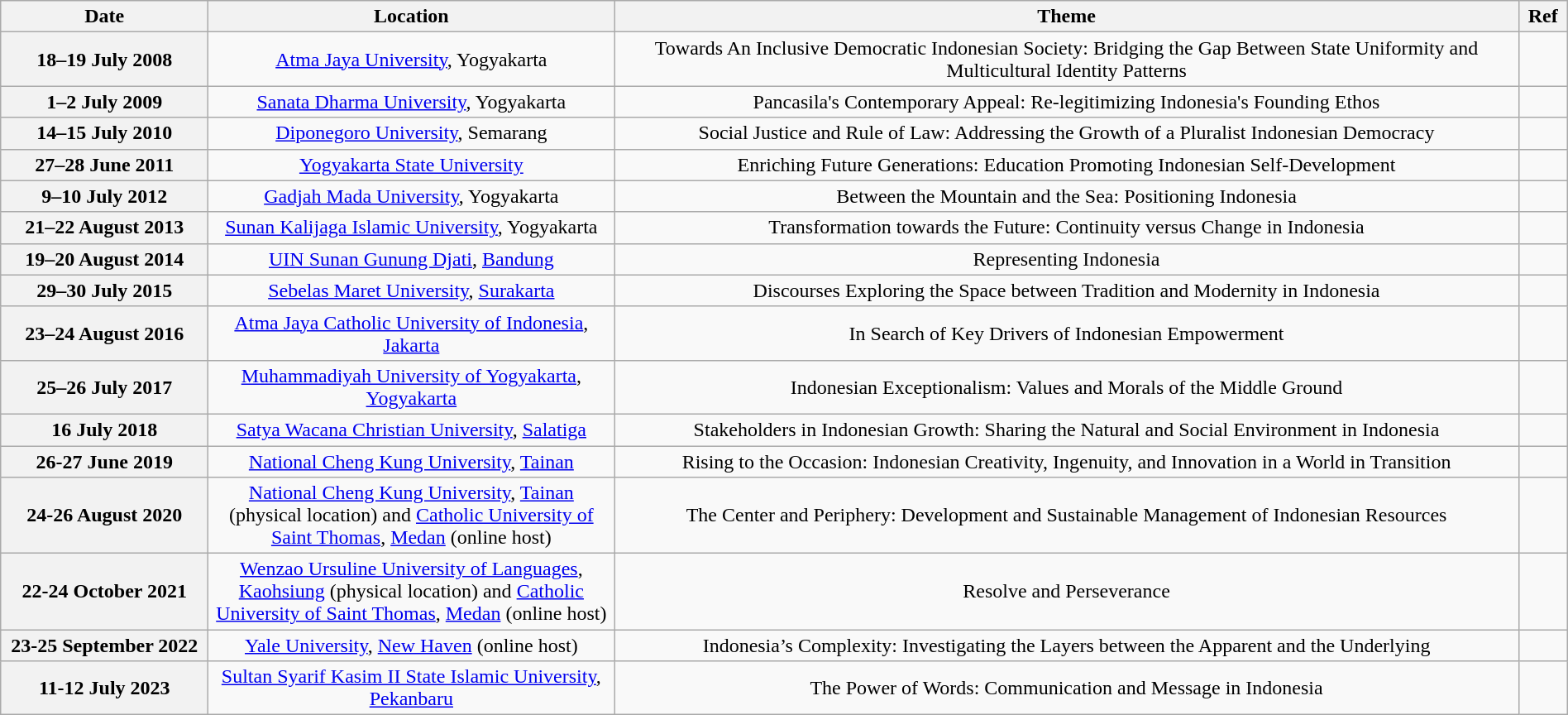<table class="wikitable plainrowheaders unsortable" style="width: 100%; text-align: center;">
<tr>
<th scope="col" style="width:10em;">Date</th>
<th scope="col" style="width:20em;">Location</th>
<th scope="col">Theme</th>
<th scope="col" style="width:2em;">Ref</th>
</tr>
<tr>
<th scope="row">18–19 July 2008</th>
<td><a href='#'>Atma Jaya University</a>, Yogyakarta</td>
<td>Towards An Inclusive Democratic Indonesian Society: Bridging the Gap Between State Uniformity and Multicultural Identity Patterns</td>
<td></td>
</tr>
<tr>
<th scope="row">1–2 July 2009</th>
<td><a href='#'>Sanata Dharma University</a>, Yogyakarta</td>
<td>Pancasila's Contemporary Appeal: Re-legitimizing Indonesia's Founding Ethos</td>
<td></td>
</tr>
<tr>
<th scope="row">14–15 July 2010</th>
<td><a href='#'>Diponegoro University</a>, Semarang</td>
<td>Social Justice and Rule of Law: Addressing the Growth of a Pluralist Indonesian Democracy</td>
<td></td>
</tr>
<tr>
<th scope="row">27–28 June 2011</th>
<td><a href='#'>Yogyakarta State University</a></td>
<td>Enriching Future Generations: Education Promoting Indonesian Self-Development</td>
<td></td>
</tr>
<tr>
<th scope="row">9–10 July 2012</th>
<td><a href='#'>Gadjah Mada University</a>, Yogyakarta</td>
<td>Between the Mountain and the Sea: Positioning Indonesia</td>
<td></td>
</tr>
<tr>
<th scope="row">21–22 August 2013</th>
<td><a href='#'>Sunan Kalijaga Islamic University</a>, Yogyakarta</td>
<td>Transformation towards the Future: Continuity versus Change in Indonesia</td>
<td></td>
</tr>
<tr>
<th scope="row">19–20 August 2014</th>
<td><a href='#'>UIN Sunan Gunung Djati</a>, <a href='#'>Bandung</a></td>
<td>Representing Indonesia</td>
<td></td>
</tr>
<tr>
<th scope="row">29–30 July 2015</th>
<td><a href='#'>Sebelas Maret University</a>, <a href='#'>Surakarta</a></td>
<td>Discourses Exploring the Space between Tradition and Modernity in Indonesia</td>
<td></td>
</tr>
<tr>
<th scope="row">23–24 August 2016</th>
<td><a href='#'>Atma Jaya Catholic University of Indonesia</a>, <a href='#'>Jakarta</a></td>
<td>In Search of Key Drivers of Indonesian Empowerment</td>
<td></td>
</tr>
<tr>
<th scope="row">25–26 July 2017</th>
<td><a href='#'>Muhammadiyah University of Yogyakarta</a>, <a href='#'>Yogyakarta</a></td>
<td>Indonesian Exceptionalism: Values and Morals of the Middle Ground</td>
<td></td>
</tr>
<tr>
<th scope="row">16 July 2018</th>
<td><a href='#'>Satya Wacana Christian University</a>, <a href='#'>Salatiga</a></td>
<td>Stakeholders in Indonesian Growth: Sharing the Natural and Social Environment in Indonesia</td>
<td></td>
</tr>
<tr>
<th scope="row">26-27 June 2019</th>
<td><a href='#'>National Cheng Kung University</a>, <a href='#'>Tainan</a></td>
<td>Rising to the Occasion: Indonesian Creativity, Ingenuity, and Innovation in a World in Transition</td>
<td></td>
</tr>
<tr>
<th scope="row">24-26 August 2020</th>
<td><a href='#'>National Cheng Kung University</a>, <a href='#'>Tainan</a> (physical location) and <a href='#'>Catholic University of Saint Thomas</a>, <a href='#'>Medan</a> (online host)</td>
<td>The Center and Periphery: Development and Sustainable Management of Indonesian Resources</td>
<td></td>
</tr>
<tr>
<th scope="row">22-24 October 2021</th>
<td><a href='#'>Wenzao Ursuline University of Languages</a>, <a href='#'>Kaohsiung</a> (physical location) and <a href='#'>Catholic University of Saint Thomas</a>, <a href='#'>Medan</a> (online host)</td>
<td>Resolve and Perseverance</td>
<td></td>
</tr>
<tr>
<th scope="row">23-25 September 2022</th>
<td><a href='#'>Yale University</a>, <a href='#'>New Haven</a> (online host)</td>
<td>Indonesia’s Complexity: Investigating the Layers between the Apparent and the Underlying</td>
<td></td>
</tr>
<tr>
<th scope="row">11-12 July 2023</th>
<td><a href='#'>Sultan Syarif Kasim II State Islamic University</a>, <a href='#'>Pekanbaru</a></td>
<td>The Power of Words: Communication and Message in Indonesia</td>
<td></td>
</tr>
</table>
